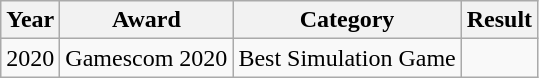<table class="wikitable sortable">
<tr>
<th>Year</th>
<th>Award</th>
<th>Category</th>
<th>Result</th>
</tr>
<tr>
<td>2020</td>
<td>Gamescom 2020</td>
<td>Best Simulation Game</td>
<td></td>
</tr>
</table>
